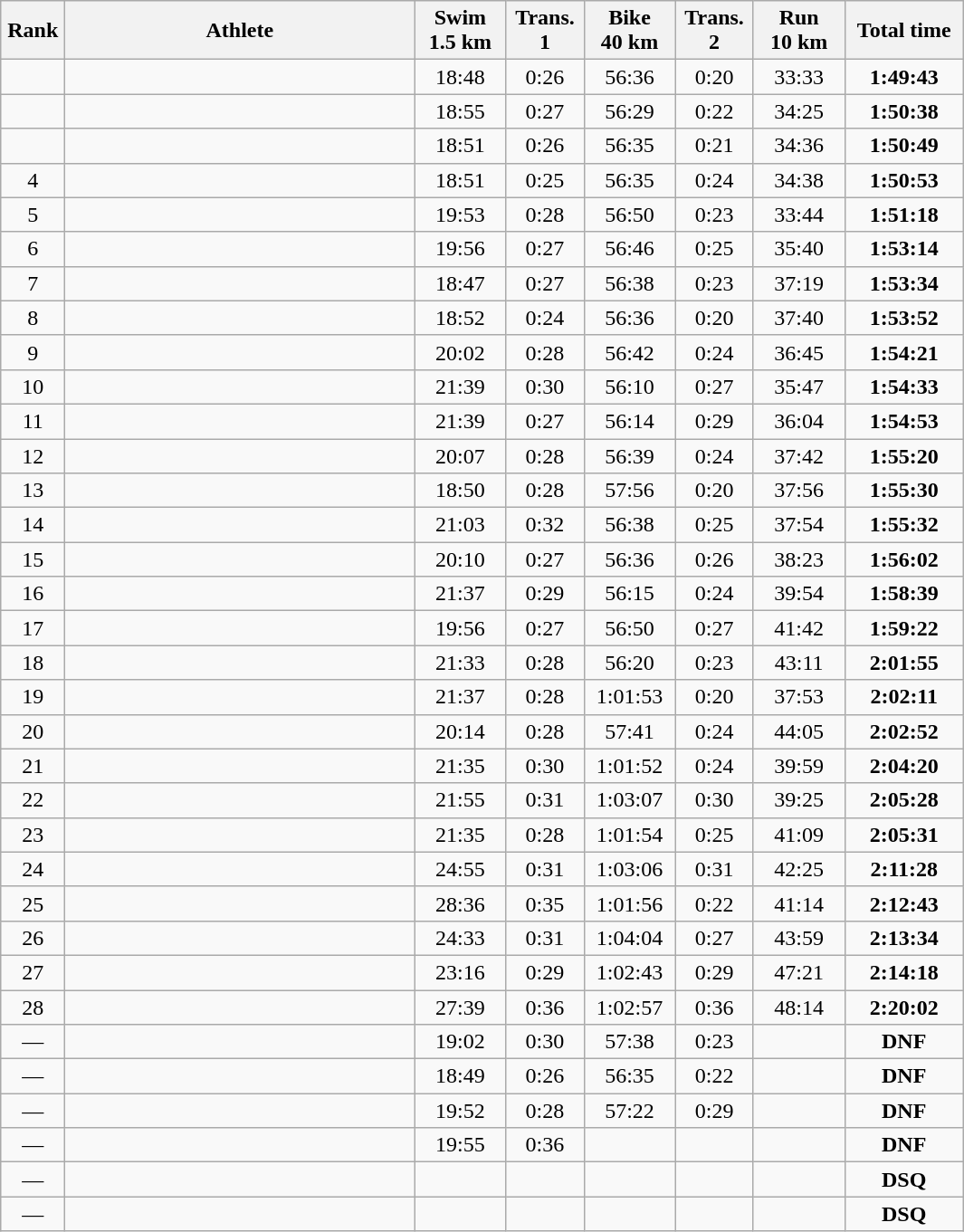<table class=wikitable style="text-align:center">
<tr>
<th width=40>Rank</th>
<th width=250>Athlete</th>
<th width=60>Swim<br>1.5 km</th>
<th width=50>Trans. 1</th>
<th width=60>Bike<br>40 km</th>
<th width=50>Trans. 2</th>
<th width=60>Run<br>10 km</th>
<th width=80>Total time</th>
</tr>
<tr>
<td></td>
<td align=left></td>
<td>18:48</td>
<td>0:26</td>
<td>56:36</td>
<td>0:20</td>
<td>33:33</td>
<td><strong>1:49:43</strong></td>
</tr>
<tr>
<td></td>
<td align=left></td>
<td>18:55</td>
<td>0:27</td>
<td>56:29</td>
<td>0:22</td>
<td>34:25</td>
<td><strong>1:50:38</strong></td>
</tr>
<tr>
<td></td>
<td align=left></td>
<td>18:51</td>
<td>0:26</td>
<td>56:35</td>
<td>0:21</td>
<td>34:36</td>
<td><strong>1:50:49</strong></td>
</tr>
<tr>
<td>4</td>
<td align=left></td>
<td>18:51</td>
<td>0:25</td>
<td>56:35</td>
<td>0:24</td>
<td>34:38</td>
<td><strong>1:50:53</strong></td>
</tr>
<tr>
<td>5</td>
<td align=left></td>
<td>19:53</td>
<td>0:28</td>
<td>56:50</td>
<td>0:23</td>
<td>33:44</td>
<td><strong>1:51:18</strong></td>
</tr>
<tr>
<td>6</td>
<td align=left></td>
<td>19:56</td>
<td>0:27</td>
<td>56:46</td>
<td>0:25</td>
<td>35:40</td>
<td><strong>1:53:14</strong></td>
</tr>
<tr>
<td>7</td>
<td align=left></td>
<td>18:47</td>
<td>0:27</td>
<td>56:38</td>
<td>0:23</td>
<td>37:19</td>
<td><strong>1:53:34</strong></td>
</tr>
<tr>
<td>8</td>
<td align=left></td>
<td>18:52</td>
<td>0:24</td>
<td>56:36</td>
<td>0:20</td>
<td>37:40</td>
<td><strong>1:53:52</strong></td>
</tr>
<tr>
<td>9</td>
<td align=left></td>
<td>20:02</td>
<td>0:28</td>
<td>56:42</td>
<td>0:24</td>
<td>36:45</td>
<td><strong>1:54:21</strong></td>
</tr>
<tr>
<td>10</td>
<td align=left></td>
<td>21:39</td>
<td>0:30</td>
<td>56:10</td>
<td>0:27</td>
<td>35:47</td>
<td><strong>1:54:33</strong></td>
</tr>
<tr>
<td>11</td>
<td align=left></td>
<td>21:39</td>
<td>0:27</td>
<td>56:14</td>
<td>0:29</td>
<td>36:04</td>
<td><strong>1:54:53</strong></td>
</tr>
<tr>
<td>12</td>
<td align=left></td>
<td>20:07</td>
<td>0:28</td>
<td>56:39</td>
<td>0:24</td>
<td>37:42</td>
<td><strong>1:55:20</strong></td>
</tr>
<tr>
<td>13</td>
<td align=left></td>
<td>18:50</td>
<td>0:28</td>
<td>57:56</td>
<td>0:20</td>
<td>37:56</td>
<td><strong>1:55:30</strong></td>
</tr>
<tr>
<td>14</td>
<td align=left></td>
<td>21:03</td>
<td>0:32</td>
<td>56:38</td>
<td>0:25</td>
<td>37:54</td>
<td><strong>1:55:32</strong></td>
</tr>
<tr>
<td>15</td>
<td align=left></td>
<td>20:10</td>
<td>0:27</td>
<td>56:36</td>
<td>0:26</td>
<td>38:23</td>
<td><strong>1:56:02</strong></td>
</tr>
<tr>
<td>16</td>
<td align=left></td>
<td>21:37</td>
<td>0:29</td>
<td>56:15</td>
<td>0:24</td>
<td>39:54</td>
<td><strong>1:58:39</strong></td>
</tr>
<tr>
<td>17</td>
<td align=left></td>
<td>19:56</td>
<td>0:27</td>
<td>56:50</td>
<td>0:27</td>
<td>41:42</td>
<td><strong>1:59:22</strong></td>
</tr>
<tr>
<td>18</td>
<td align=left></td>
<td>21:33</td>
<td>0:28</td>
<td>56:20</td>
<td>0:23</td>
<td>43:11</td>
<td><strong>2:01:55</strong></td>
</tr>
<tr>
<td>19</td>
<td align=left></td>
<td>21:37</td>
<td>0:28</td>
<td>1:01:53</td>
<td>0:20</td>
<td>37:53</td>
<td><strong>2:02:11</strong></td>
</tr>
<tr>
<td>20</td>
<td align=left></td>
<td>20:14</td>
<td>0:28</td>
<td>57:41</td>
<td>0:24</td>
<td>44:05</td>
<td><strong>2:02:52</strong></td>
</tr>
<tr>
<td>21</td>
<td align=left></td>
<td>21:35</td>
<td>0:30</td>
<td>1:01:52</td>
<td>0:24</td>
<td>39:59</td>
<td><strong>2:04:20</strong></td>
</tr>
<tr>
<td>22</td>
<td align=left></td>
<td>21:55</td>
<td>0:31</td>
<td>1:03:07</td>
<td>0:30</td>
<td>39:25</td>
<td><strong>2:05:28</strong></td>
</tr>
<tr>
<td>23</td>
<td align=left></td>
<td>21:35</td>
<td>0:28</td>
<td>1:01:54</td>
<td>0:25</td>
<td>41:09</td>
<td><strong>2:05:31</strong></td>
</tr>
<tr>
<td>24</td>
<td align=left></td>
<td>24:55</td>
<td>0:31</td>
<td>1:03:06</td>
<td>0:31</td>
<td>42:25</td>
<td><strong>2:11:28</strong></td>
</tr>
<tr>
<td>25</td>
<td align=left></td>
<td>28:36</td>
<td>0:35</td>
<td>1:01:56</td>
<td>0:22</td>
<td>41:14</td>
<td><strong>2:12:43</strong></td>
</tr>
<tr>
<td>26</td>
<td align=left></td>
<td>24:33</td>
<td>0:31</td>
<td>1:04:04</td>
<td>0:27</td>
<td>43:59</td>
<td><strong>2:13:34</strong></td>
</tr>
<tr>
<td>27</td>
<td align=left></td>
<td>23:16</td>
<td>0:29</td>
<td>1:02:43</td>
<td>0:29</td>
<td>47:21</td>
<td><strong>2:14:18</strong></td>
</tr>
<tr>
<td>28</td>
<td align=left></td>
<td>27:39</td>
<td>0:36</td>
<td>1:02:57</td>
<td>0:36</td>
<td>48:14</td>
<td><strong>2:20:02</strong></td>
</tr>
<tr>
<td>—</td>
<td align=left></td>
<td>19:02</td>
<td>0:30</td>
<td>57:38</td>
<td>0:23</td>
<td></td>
<td><strong>DNF</strong></td>
</tr>
<tr>
<td>—</td>
<td align=left></td>
<td>18:49</td>
<td>0:26</td>
<td>56:35</td>
<td>0:22</td>
<td></td>
<td><strong>DNF</strong></td>
</tr>
<tr>
<td>—</td>
<td align=left></td>
<td>19:52</td>
<td>0:28</td>
<td>57:22</td>
<td>0:29</td>
<td></td>
<td><strong>DNF</strong></td>
</tr>
<tr>
<td>—</td>
<td align=left></td>
<td>19:55</td>
<td>0:36</td>
<td></td>
<td></td>
<td></td>
<td><strong>DNF</strong></td>
</tr>
<tr>
<td>—</td>
<td align=left></td>
<td></td>
<td></td>
<td></td>
<td></td>
<td></td>
<td><strong>DSQ</strong></td>
</tr>
<tr>
<td>—</td>
<td align=left></td>
<td></td>
<td></td>
<td></td>
<td></td>
<td></td>
<td><strong>DSQ</strong></td>
</tr>
</table>
